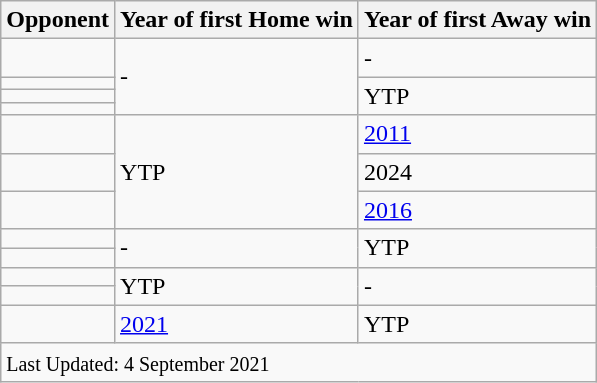<table class="wikitable plainrowheaders sortable">
<tr>
<th>Opponent</th>
<th>Year of first Home win</th>
<th>Year of first Away win</th>
</tr>
<tr>
<td></td>
<td rowspan=4>-</td>
<td>-</td>
</tr>
<tr>
<td></td>
<td rowspan=3>YTP</td>
</tr>
<tr>
<td></td>
</tr>
<tr>
<td></td>
</tr>
<tr>
<td></td>
<td rowspan="3">YTP</td>
<td><a href='#'>2011</a></td>
</tr>
<tr>
<td></td>
<td>2024</td>
</tr>
<tr>
<td></td>
<td><a href='#'>2016</a></td>
</tr>
<tr>
<td></td>
<td rowspan=2>-</td>
<td rowspan=2>YTP</td>
</tr>
<tr>
<td></td>
</tr>
<tr>
<td></td>
<td rowspan=2>YTP</td>
<td rowspan=2>-</td>
</tr>
<tr>
<td></td>
</tr>
<tr>
<td></td>
<td><a href='#'>2021</a></td>
<td>YTP</td>
</tr>
<tr class="sortbottom">
<td colspan="3"><small>Last Updated: 4 September 2021</small></td>
</tr>
</table>
